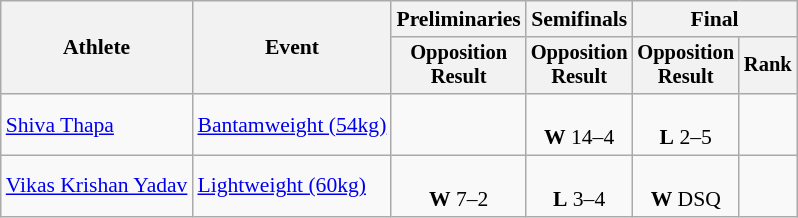<table class="wikitable" style="font-size:90%">
<tr>
<th rowspan="2">Athlete</th>
<th rowspan="2">Event</th>
<th>Preliminaries</th>
<th>Semifinals</th>
<th colspan=2>Final</th>
</tr>
<tr style="font-size:95%">
<th>Opposition<br>Result</th>
<th>Opposition<br>Result</th>
<th>Opposition<br>Result</th>
<th>Rank</th>
</tr>
<tr align=center>
<td align=left><a href='#'>Shiva Thapa</a></td>
<td align=left><a href='#'>Bantamweight (54kg)</a></td>
<td></td>
<td><br><strong>W</strong> 14–4</td>
<td><br><strong>L</strong> 2–5</td>
<td></td>
</tr>
<tr align=center>
<td align=left><a href='#'>Vikas Krishan Yadav</a></td>
<td align=left><a href='#'>Lightweight (60kg)</a></td>
<td><br><strong>W</strong> 7–2</td>
<td><br><strong>L</strong> 3–4</td>
<td><br><strong>W</strong> DSQ</td>
<td></td>
</tr>
</table>
